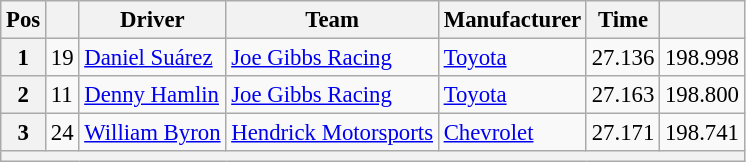<table class="wikitable" style="font-size:95%">
<tr>
<th>Pos</th>
<th></th>
<th>Driver</th>
<th>Team</th>
<th>Manufacturer</th>
<th>Time</th>
<th></th>
</tr>
<tr>
<th>1</th>
<td>19</td>
<td><a href='#'>Daniel Suárez</a></td>
<td><a href='#'>Joe Gibbs Racing</a></td>
<td><a href='#'>Toyota</a></td>
<td>27.136</td>
<td>198.998</td>
</tr>
<tr>
<th>2</th>
<td>11</td>
<td><a href='#'>Denny Hamlin</a></td>
<td><a href='#'>Joe Gibbs Racing</a></td>
<td><a href='#'>Toyota</a></td>
<td>27.163</td>
<td>198.800</td>
</tr>
<tr>
<th>3</th>
<td>24</td>
<td><a href='#'>William Byron</a></td>
<td><a href='#'>Hendrick Motorsports</a></td>
<td><a href='#'>Chevrolet</a></td>
<td>27.171</td>
<td>198.741</td>
</tr>
<tr>
<th colspan="7"></th>
</tr>
</table>
